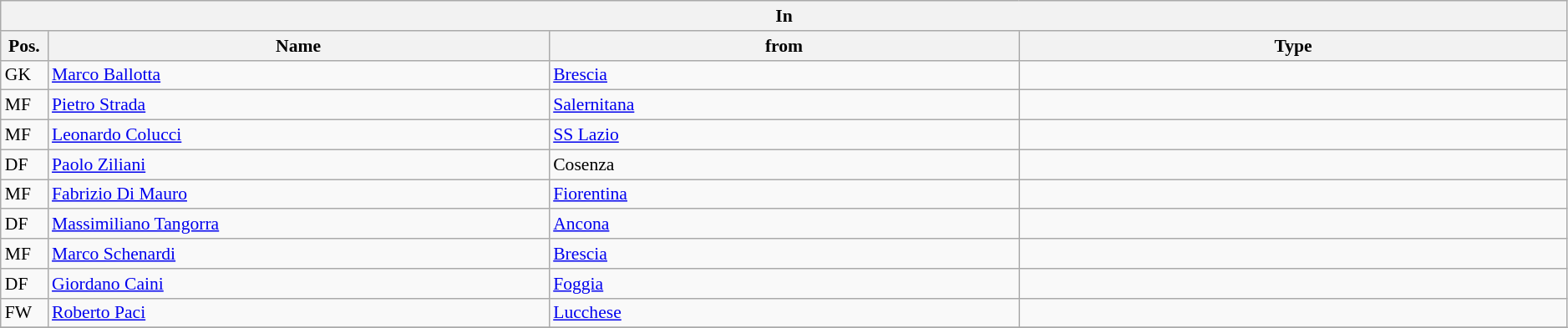<table class="wikitable" style="font-size:90%;width:99%;">
<tr>
<th colspan="4">In</th>
</tr>
<tr>
<th width=3%>Pos.</th>
<th width=32%>Name</th>
<th width=30%>from</th>
<th width=35%>Type</th>
</tr>
<tr>
<td>GK</td>
<td><a href='#'>Marco Ballotta</a></td>
<td><a href='#'>Brescia</a></td>
<td></td>
</tr>
<tr>
<td>MF</td>
<td><a href='#'>Pietro Strada</a></td>
<td><a href='#'>Salernitana</a></td>
<td></td>
</tr>
<tr>
<td>MF</td>
<td><a href='#'>Leonardo Colucci</a></td>
<td><a href='#'>SS Lazio</a></td>
<td></td>
</tr>
<tr>
<td>DF</td>
<td><a href='#'>Paolo Ziliani</a></td>
<td>Cosenza</td>
<td></td>
</tr>
<tr>
<td>MF</td>
<td><a href='#'>Fabrizio Di Mauro</a></td>
<td><a href='#'>Fiorentina</a></td>
<td></td>
</tr>
<tr>
<td>DF</td>
<td><a href='#'>Massimiliano Tangorra</a></td>
<td><a href='#'>Ancona</a></td>
<td></td>
</tr>
<tr>
<td>MF</td>
<td><a href='#'>Marco Schenardi</a></td>
<td><a href='#'>Brescia</a></td>
<td></td>
</tr>
<tr>
<td>DF</td>
<td><a href='#'>Giordano Caini</a></td>
<td><a href='#'>Foggia</a></td>
<td></td>
</tr>
<tr>
<td>FW</td>
<td><a href='#'>Roberto Paci</a></td>
<td><a href='#'>Lucchese</a></td>
<td></td>
</tr>
<tr>
</tr>
</table>
